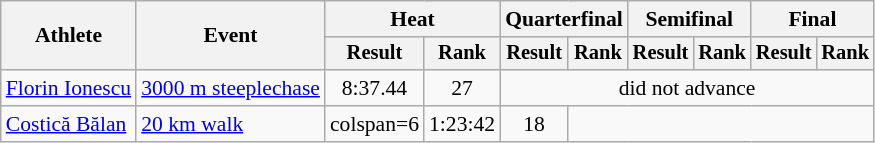<table class="wikitable" style="font-size:90%">
<tr>
<th rowspan="2">Athlete</th>
<th rowspan="2">Event</th>
<th colspan="2">Heat</th>
<th colspan="2">Quarterfinal</th>
<th colspan="2">Semifinal</th>
<th colspan="2">Final</th>
</tr>
<tr style="font-size:95%">
<th>Result</th>
<th>Rank</th>
<th>Result</th>
<th>Rank</th>
<th>Result</th>
<th>Rank</th>
<th>Result</th>
<th>Rank</th>
</tr>
<tr align=center>
<td align=left><a href='#'>Florin Ionescu</a></td>
<td align=left><a href='#'>3000 m steeplechase</a></td>
<td>8:37.44</td>
<td>27</td>
<td colspan=6>did not advance</td>
</tr>
<tr align=center>
<td align=left><a href='#'>Costică Bălan</a></td>
<td align=left><a href='#'>20 km walk</a></td>
<td>colspan=6 </td>
<td>1:23:42</td>
<td>18</td>
</tr>
</table>
